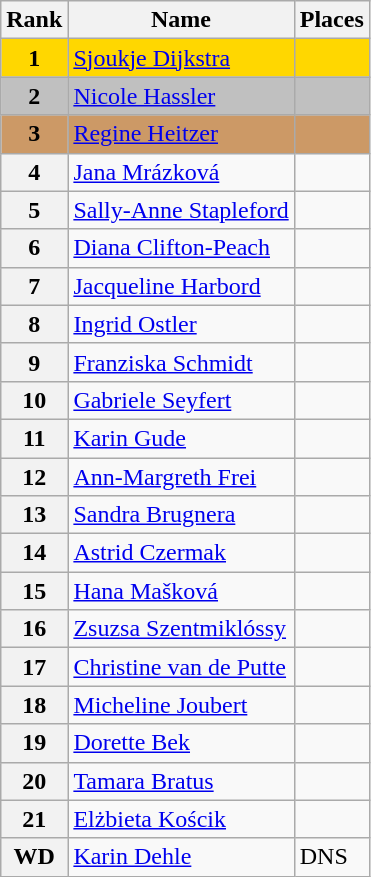<table class="wikitable">
<tr>
<th>Rank</th>
<th>Name</th>
<th>Places</th>
</tr>
<tr bgcolor="gold">
<td align="center"><strong>1</strong></td>
<td> <a href='#'>Sjoukje Dijkstra</a></td>
<td></td>
</tr>
<tr bgcolor="silver">
<td align="center"><strong>2</strong></td>
<td> <a href='#'>Nicole Hassler</a></td>
<td></td>
</tr>
<tr bgcolor="cc9966">
<td align="center"><strong>3</strong></td>
<td> <a href='#'>Regine Heitzer</a></td>
<td></td>
</tr>
<tr>
<th>4</th>
<td> <a href='#'>Jana Mrázková</a></td>
<td></td>
</tr>
<tr>
<th>5</th>
<td> <a href='#'>Sally-Anne Stapleford</a></td>
<td></td>
</tr>
<tr>
<th>6</th>
<td> <a href='#'>Diana Clifton-Peach</a></td>
<td></td>
</tr>
<tr>
<th>7</th>
<td> <a href='#'>Jacqueline Harbord</a></td>
<td></td>
</tr>
<tr>
<th>8</th>
<td> <a href='#'>Ingrid Ostler</a></td>
<td></td>
</tr>
<tr>
<th>9</th>
<td> <a href='#'>Franziska Schmidt</a></td>
<td></td>
</tr>
<tr>
<th>10</th>
<td> <a href='#'>Gabriele Seyfert</a></td>
<td></td>
</tr>
<tr>
<th>11</th>
<td> <a href='#'>Karin Gude</a></td>
<td></td>
</tr>
<tr>
<th>12</th>
<td> <a href='#'>Ann-Margreth Frei</a></td>
<td></td>
</tr>
<tr>
<th>13</th>
<td> <a href='#'>Sandra Brugnera</a></td>
<td></td>
</tr>
<tr>
<th>14</th>
<td> <a href='#'>Astrid Czermak</a></td>
<td></td>
</tr>
<tr>
<th>15</th>
<td> <a href='#'>Hana Mašková</a></td>
<td></td>
</tr>
<tr>
<th>16</th>
<td> <a href='#'>Zsuzsa Szentmiklóssy</a></td>
<td></td>
</tr>
<tr>
<th>17</th>
<td> <a href='#'>Christine van de Putte</a></td>
<td></td>
</tr>
<tr>
<th>18</th>
<td> <a href='#'>Micheline Joubert</a></td>
<td></td>
</tr>
<tr>
<th>19</th>
<td> <a href='#'>Dorette Bek</a></td>
<td></td>
</tr>
<tr>
<th>20</th>
<td> <a href='#'>Tamara Bratus</a></td>
<td></td>
</tr>
<tr>
<th>21</th>
<td> <a href='#'>Elżbieta Kościk</a></td>
<td></td>
</tr>
<tr>
<th>WD</th>
<td> <a href='#'>Karin Dehle</a></td>
<td>DNS</td>
</tr>
</table>
